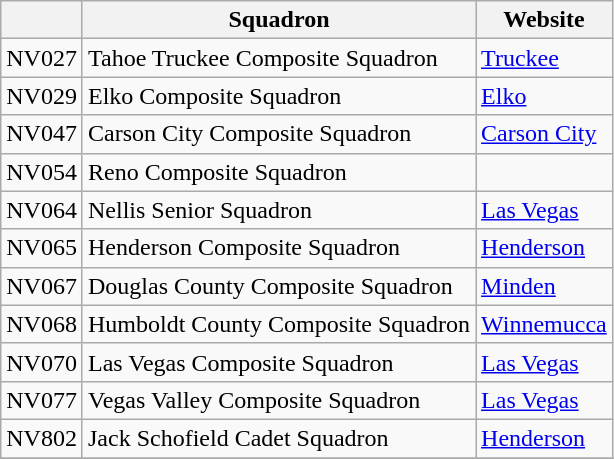<table class="wikitable">
<tr>
<th></th>
<th>Squadron</th>
<th>Website</th>
</tr>
<tr>
<td>NV027</td>
<td>Tahoe Truckee Composite Squadron</td>
<td><a href='#'>Truckee</a></td>
</tr>
<tr>
<td>NV029</td>
<td>Elko Composite Squadron</td>
<td><a href='#'>Elko</a></td>
</tr>
<tr>
<td>NV047</td>
<td>Carson City Composite Squadron</td>
<td><a href='#'>Carson City</a></td>
</tr>
<tr>
<td>NV054</td>
<td>Reno Composite Squadron</td>
<td></td>
</tr>
<tr>
<td>NV064</td>
<td>Nellis Senior Squadron</td>
<td><a href='#'>Las Vegas</a></td>
</tr>
<tr>
<td>NV065</td>
<td>Henderson Composite Squadron</td>
<td><a href='#'>Henderson</a></td>
</tr>
<tr>
<td>NV067</td>
<td>Douglas County Composite Squadron</td>
<td><a href='#'>Minden</a></td>
</tr>
<tr>
<td>NV068</td>
<td>Humboldt County Composite Squadron</td>
<td><a href='#'>Winnemucca</a></td>
</tr>
<tr>
<td>NV070</td>
<td>Las Vegas Composite Squadron</td>
<td><a href='#'>Las Vegas</a></td>
</tr>
<tr>
<td>NV077</td>
<td>Vegas Valley Composite Squadron</td>
<td><a href='#'>Las Vegas</a></td>
</tr>
<tr>
<td>NV802</td>
<td>Jack Schofield Cadet Squadron</td>
<td><a href='#'>Henderson</a></td>
</tr>
<tr>
</tr>
</table>
